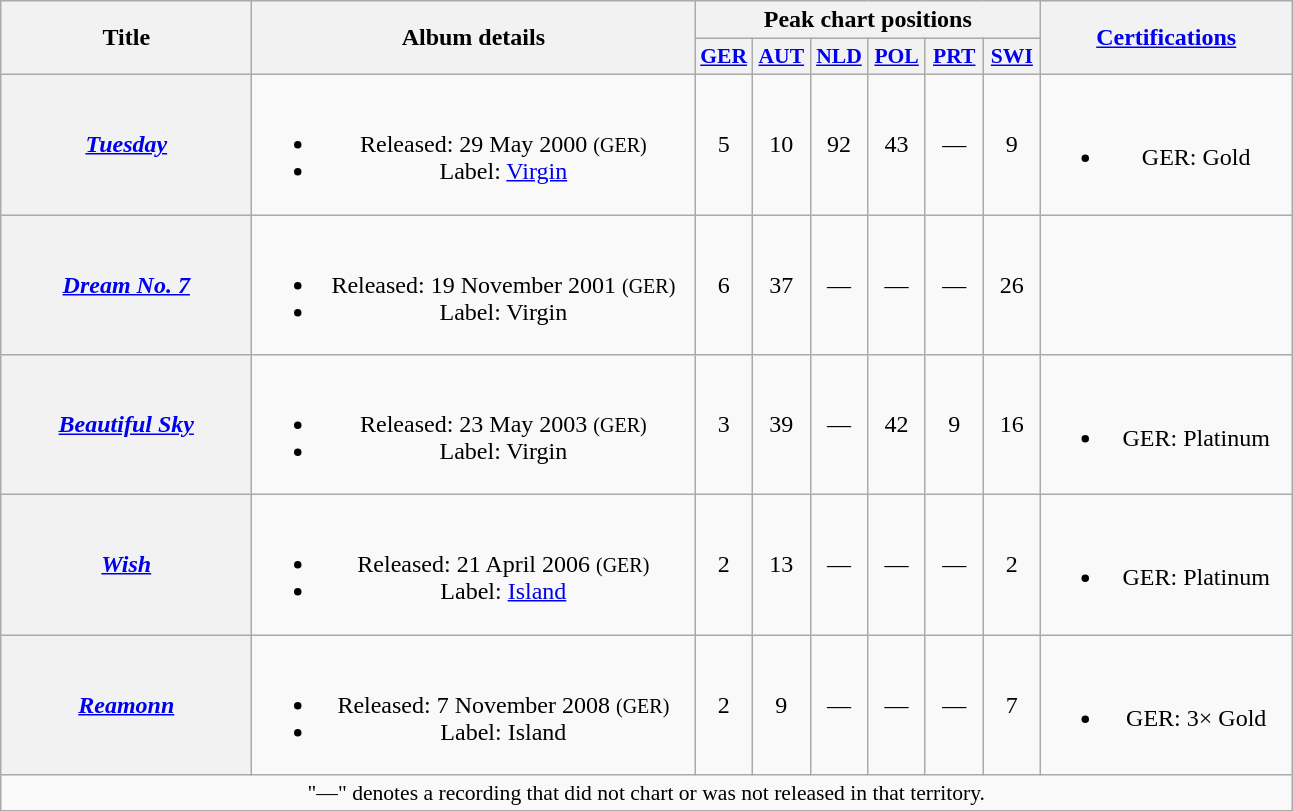<table class="wikitable plainrowheaders" style="text-align:center;">
<tr>
<th scope="col" rowspan="2" style="width:10em;">Title</th>
<th scope="col" rowspan="2" style="width:18em;">Album details</th>
<th scope="col" colspan="6">Peak chart positions</th>
<th scope="col" rowspan="2" style="width:10em;"><a href='#'>Certifications</a></th>
</tr>
<tr>
<th scope="col" style="width:2.2em;font-size:90%;"><a href='#'>GER</a><br></th>
<th scope="col" style="width:2.2em;font-size:90%;"><a href='#'>AUT</a><br></th>
<th scope="col" style="width:2.2em;font-size:90%;"><a href='#'>NLD</a><br></th>
<th scope="col" style="width:2.2em;font-size:90%;"><a href='#'>POL</a><br></th>
<th scope="col" style="width:2.2em;font-size:90%;"><a href='#'>PRT</a><br></th>
<th scope="col" style="width:2.2em;font-size:90%;"><a href='#'>SWI</a><br></th>
</tr>
<tr>
<th scope="row"><em><a href='#'>Tuesday</a></em></th>
<td><br><ul><li>Released: 29 May 2000 <small>(GER)</small></li><li>Label: <a href='#'>Virgin</a></li></ul></td>
<td>5</td>
<td>10</td>
<td>92</td>
<td>43</td>
<td>—</td>
<td>9</td>
<td><br><ul><li>GER: Gold</li></ul></td>
</tr>
<tr>
<th scope="row"><em><a href='#'>Dream No. 7</a></em></th>
<td><br><ul><li>Released: 19 November 2001 <small>(GER)</small></li><li>Label: Virgin</li></ul></td>
<td>6</td>
<td>37</td>
<td>—</td>
<td>—</td>
<td>—</td>
<td>26</td>
<td></td>
</tr>
<tr>
<th scope="row"><em><a href='#'>Beautiful Sky</a></em></th>
<td><br><ul><li>Released: 23 May 2003 <small>(GER)</small></li><li>Label: Virgin</li></ul></td>
<td>3</td>
<td>39</td>
<td>—</td>
<td>42</td>
<td>9</td>
<td>16</td>
<td><br><ul><li>GER: Platinum</li></ul></td>
</tr>
<tr>
<th scope="row"><em><a href='#'>Wish</a></em></th>
<td><br><ul><li>Released: 21 April 2006 <small>(GER)</small></li><li>Label: <a href='#'>Island</a></li></ul></td>
<td>2</td>
<td>13</td>
<td>—</td>
<td>—</td>
<td>—</td>
<td>2</td>
<td><br><ul><li>GER: Platinum</li></ul></td>
</tr>
<tr>
<th scope="row"><em><a href='#'>Reamonn</a></em></th>
<td><br><ul><li>Released: 7 November 2008 <small>(GER)</small></li><li>Label: Island</li></ul></td>
<td>2</td>
<td>9</td>
<td>—</td>
<td>—</td>
<td>—</td>
<td>7</td>
<td><br><ul><li>GER: 3× Gold</li></ul></td>
</tr>
<tr>
<td colspan="9" style="font-size:90%">"—" denotes a recording that did not chart or was not released in that territory.</td>
</tr>
</table>
